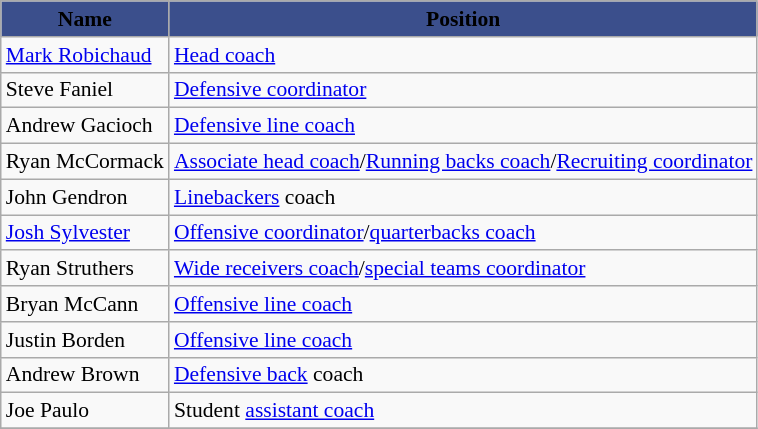<table class="wikitable" style="font-size:90%;">
<tr>
<th style="background:#3B4F8C;"><span>Name</span></th>
<th style="background:#3B4F8C;"><span>Position</span></th>
</tr>
<tr>
<td><a href='#'>Mark Robichaud</a></td>
<td><a href='#'>Head coach</a></td>
</tr>
<tr>
<td>Steve Faniel</td>
<td><a href='#'>Defensive coordinator</a></td>
</tr>
<tr>
<td>Andrew Gacioch</td>
<td><a href='#'>Defensive line coach</a></td>
</tr>
<tr>
<td>Ryan McCormack</td>
<td><a href='#'>Associate head coach</a>/<a href='#'>Running backs coach</a>/<a href='#'>Recruiting coordinator</a></td>
</tr>
<tr>
<td>John Gendron</td>
<td><a href='#'>Linebackers</a> coach</td>
</tr>
<tr>
<td><a href='#'>Josh Sylvester</a></td>
<td><a href='#'>Offensive coordinator</a>/<a href='#'>quarterbacks coach</a></td>
</tr>
<tr>
<td>Ryan Struthers</td>
<td><a href='#'>Wide receivers coach</a>/<a href='#'>special teams coordinator</a></td>
</tr>
<tr>
<td>Bryan McCann</td>
<td><a href='#'>Offensive line coach</a></td>
</tr>
<tr>
<td>Justin Borden</td>
<td><a href='#'>Offensive line coach</a></td>
</tr>
<tr>
<td>Andrew Brown</td>
<td><a href='#'>Defensive back</a> coach</td>
</tr>
<tr>
<td>Joe Paulo</td>
<td>Student <a href='#'>assistant coach</a></td>
</tr>
<tr>
</tr>
</table>
